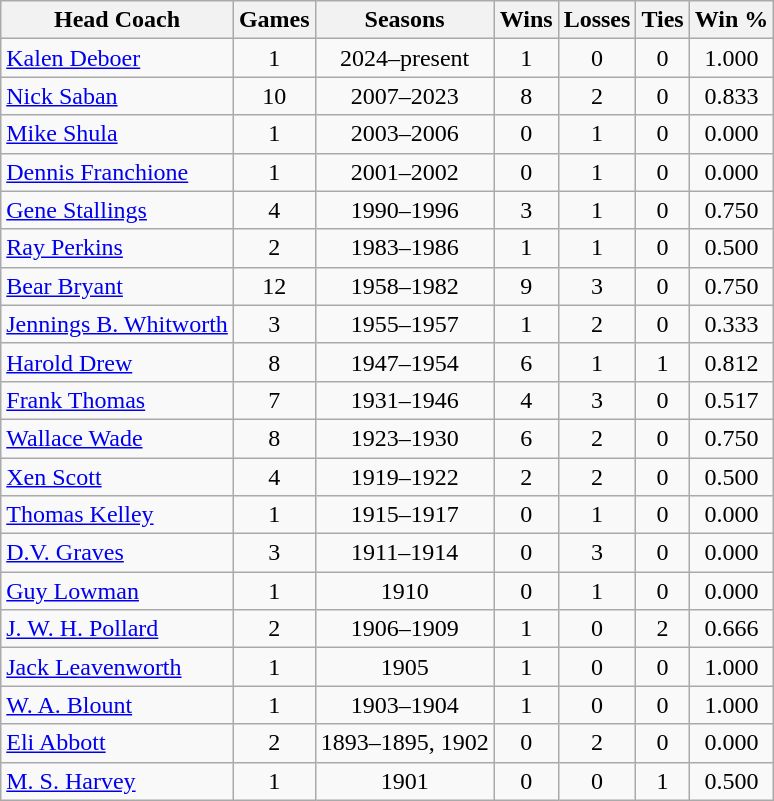<table class="sortable wikitable" style="text-align:center">
<tr>
<th>Head Coach</th>
<th>Games</th>
<th>Seasons</th>
<th>Wins</th>
<th>Losses</th>
<th>Ties</th>
<th>Win %</th>
</tr>
<tr>
<td align="left"><a href='#'>Kalen Deboer</a></td>
<td>1</td>
<td>2024–present</td>
<td>1</td>
<td>0</td>
<td>0</td>
<td>1.000</td>
</tr>
<tr>
<td align="left"><a href='#'>Nick Saban</a></td>
<td>10</td>
<td>2007–2023</td>
<td>8</td>
<td>2</td>
<td>0</td>
<td>0.833</td>
</tr>
<tr>
<td align="left"><a href='#'>Mike Shula</a></td>
<td>1</td>
<td>2003–2006</td>
<td>0</td>
<td>1</td>
<td>0</td>
<td>0.000</td>
</tr>
<tr>
<td align="left"><a href='#'>Dennis Franchione</a></td>
<td>1</td>
<td>2001–2002</td>
<td>0</td>
<td>1</td>
<td>0</td>
<td>0.000</td>
</tr>
<tr>
<td align="left"><a href='#'>Gene Stallings</a></td>
<td>4</td>
<td>1990–1996</td>
<td>3</td>
<td>1</td>
<td>0</td>
<td>0.750</td>
</tr>
<tr>
<td align="left"><a href='#'>Ray Perkins</a></td>
<td>2</td>
<td>1983–1986</td>
<td>1</td>
<td>1</td>
<td>0</td>
<td>0.500</td>
</tr>
<tr>
<td align="left"><a href='#'>Bear Bryant</a></td>
<td>12</td>
<td>1958–1982</td>
<td>9</td>
<td>3</td>
<td>0</td>
<td>0.750</td>
</tr>
<tr>
<td align="left"><a href='#'>Jennings B. Whitworth</a></td>
<td>3</td>
<td>1955–1957</td>
<td>1</td>
<td>2</td>
<td>0</td>
<td>0.333</td>
</tr>
<tr>
<td align="left"><a href='#'>Harold Drew</a></td>
<td>8</td>
<td>1947–1954</td>
<td>6</td>
<td>1</td>
<td>1</td>
<td>0.812</td>
</tr>
<tr>
<td align="left"><a href='#'>Frank Thomas</a></td>
<td>7</td>
<td>1931–1946</td>
<td>4</td>
<td>3</td>
<td>0</td>
<td>0.517</td>
</tr>
<tr>
<td align="left"><a href='#'>Wallace Wade</a></td>
<td>8</td>
<td>1923–1930</td>
<td>6</td>
<td>2</td>
<td>0</td>
<td>0.750</td>
</tr>
<tr>
<td align="left"><a href='#'>Xen Scott</a></td>
<td>4</td>
<td>1919–1922</td>
<td>2</td>
<td>2</td>
<td>0</td>
<td>0.500</td>
</tr>
<tr>
<td align="left"><a href='#'>Thomas Kelley</a></td>
<td>1</td>
<td>1915–1917</td>
<td>0</td>
<td>1</td>
<td>0</td>
<td>0.000</td>
</tr>
<tr>
<td align="left"><a href='#'>D.V. Graves</a></td>
<td>3</td>
<td>1911–1914</td>
<td>0</td>
<td>3</td>
<td>0</td>
<td>0.000</td>
</tr>
<tr>
<td align="left"><a href='#'>Guy Lowman</a></td>
<td>1</td>
<td>1910</td>
<td>0</td>
<td>1</td>
<td>0</td>
<td>0.000</td>
</tr>
<tr>
<td align="left"><a href='#'>J. W. H. Pollard</a></td>
<td>2</td>
<td>1906–1909</td>
<td>1</td>
<td>0</td>
<td>2</td>
<td>0.666</td>
</tr>
<tr>
<td align="left"><a href='#'>Jack Leavenworth</a></td>
<td>1</td>
<td>1905</td>
<td>1</td>
<td>0</td>
<td>0</td>
<td>1.000</td>
</tr>
<tr>
<td align="left"><a href='#'>W. A. Blount</a></td>
<td>1</td>
<td>1903–1904</td>
<td>1</td>
<td>0</td>
<td>0</td>
<td>1.000</td>
</tr>
<tr>
<td align="left"><a href='#'>Eli Abbott</a></td>
<td>2</td>
<td>1893–1895, 1902</td>
<td>0</td>
<td>2</td>
<td>0</td>
<td>0.000</td>
</tr>
<tr>
<td align="left"><a href='#'>M. S. Harvey</a></td>
<td>1</td>
<td>1901</td>
<td>0</td>
<td>0</td>
<td>1</td>
<td>0.500</td>
</tr>
</table>
